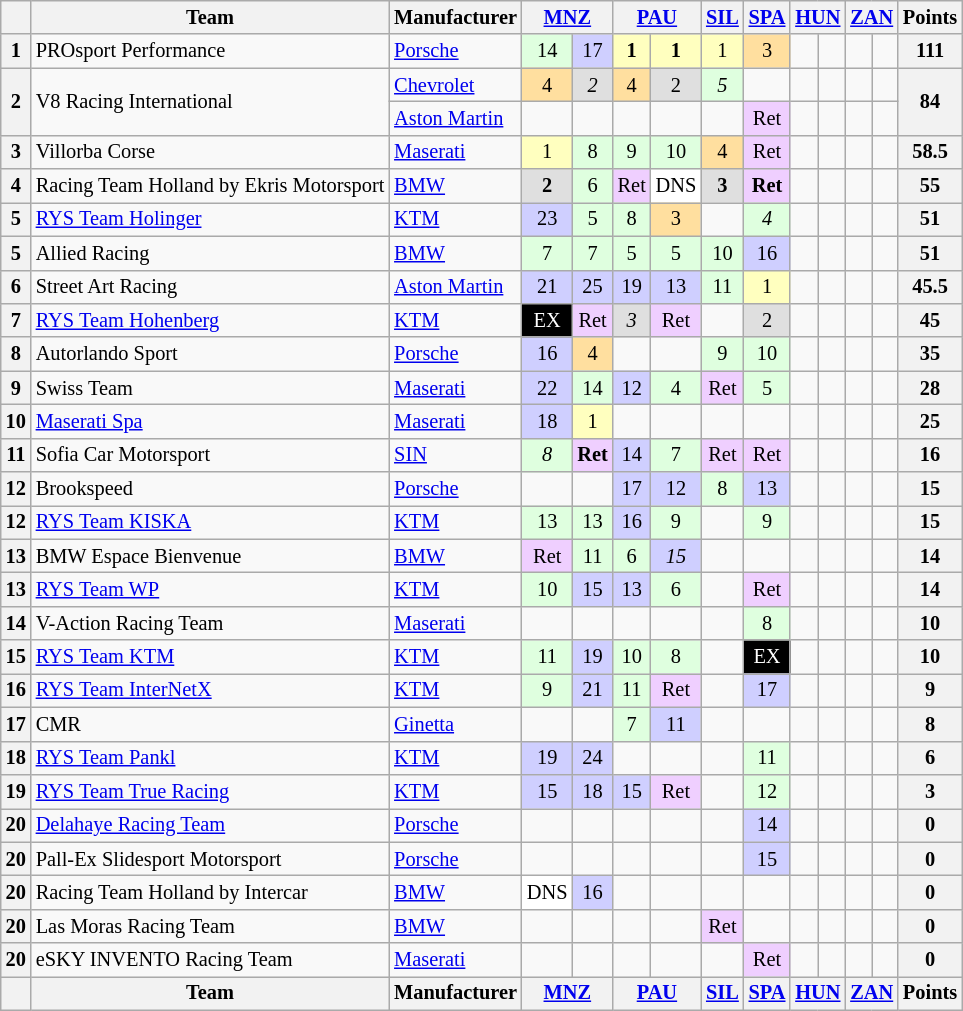<table class="wikitable" style="font-size: 85%; text-align:center;">
<tr>
<th></th>
<th>Team</th>
<th>Manufacturer</th>
<th colspan=2><a href='#'>MNZ</a><br></th>
<th colspan=2><a href='#'>PAU</a><br></th>
<th><a href='#'>SIL</a><br></th>
<th><a href='#'>SPA</a><br></th>
<th colspan=2><a href='#'>HUN</a><br></th>
<th colspan=2><a href='#'>ZAN</a><br></th>
<th>Points</th>
</tr>
<tr>
<th>1</th>
<td align=left> PROsport Performance</td>
<td align=left><a href='#'>Porsche</a></td>
<td style="background:#DFFFDF;">14</td>
<td style="background:#CFCFFF;">17</td>
<td style="background:#FFFFBF;"><strong>1</strong></td>
<td style="background:#FFFFBF;"><strong>1</strong></td>
<td style="background:#FFFFBF;">1</td>
<td style="background:#FFDF9F;">3</td>
<td></td>
<td></td>
<td></td>
<td></td>
<th>111</th>
</tr>
<tr>
<th rowspan=2>2</th>
<td rowspan=2 align=left> V8 Racing International</td>
<td align=left><a href='#'>Chevrolet</a></td>
<td style="background:#FFDF9F;">4</td>
<td style="background:#DFDFDF;"><em>2</em></td>
<td style="background:#FFDF9F;">4</td>
<td style="background:#DFDFDF;">2</td>
<td style="background:#DFFFDF;"><em>5</em></td>
<td></td>
<td></td>
<td></td>
<td></td>
<td></td>
<th rowspan=2>84</th>
</tr>
<tr>
<td align=left><a href='#'>Aston Martin</a></td>
<td></td>
<td></td>
<td></td>
<td></td>
<td></td>
<td style="background:#EFCFFF;">Ret</td>
<td></td>
<td></td>
<td></td>
<td></td>
</tr>
<tr>
<th>3</th>
<td align=left> Villorba Corse</td>
<td align=left><a href='#'>Maserati</a></td>
<td style="background:#FFFFBF;">1</td>
<td style="background:#DFFFDF;">8</td>
<td style="background:#DFFFDF;">9</td>
<td style="background:#DFFFDF;">10</td>
<td style="background:#FFDF9F;">4</td>
<td style="background:#EFCFFF;">Ret</td>
<td></td>
<td></td>
<td></td>
<td></td>
<th>58.5</th>
</tr>
<tr>
<th>4</th>
<td align=left> Racing Team Holland by Ekris Motorsport</td>
<td align=left><a href='#'>BMW</a></td>
<td style="background:#DFDFDF;"><strong>2</strong></td>
<td style="background:#DFFFDF;">6</td>
<td style="background:#EFCFFF;">Ret</td>
<td style="background:#FFFFFF;">DNS</td>
<td style="background:#DFDFDF;"><strong>3</strong></td>
<td style="background:#EFCFFF;"><strong>Ret</strong></td>
<td></td>
<td></td>
<td></td>
<td></td>
<th>55</th>
</tr>
<tr>
<th>5</th>
<td align=left> <a href='#'>RYS Team Holinger</a></td>
<td align=left><a href='#'>KTM</a></td>
<td style="background:#CFCFFF;">23</td>
<td style="background:#DFFFDF;">5</td>
<td style="background:#DFFFDF;">8</td>
<td style="background:#FFDF9F;">3</td>
<td></td>
<td style="background:#DFFFDF;"><em>4</em></td>
<td></td>
<td></td>
<td></td>
<td></td>
<th>51</th>
</tr>
<tr>
<th>5</th>
<td align=left> Allied Racing</td>
<td align=left><a href='#'>BMW</a></td>
<td style="background:#DFFFDF;">7</td>
<td style="background:#DFFFDF;">7</td>
<td style="background:#DFFFDF;">5</td>
<td style="background:#DFFFDF;">5</td>
<td style="background:#DFFFDF;">10</td>
<td style="background:#CFCFFF;">16</td>
<td></td>
<td></td>
<td></td>
<td></td>
<th>51</th>
</tr>
<tr>
<th>6</th>
<td align=left> Street Art Racing</td>
<td align=left><a href='#'>Aston Martin</a></td>
<td style="background:#CFCFFF;">21</td>
<td style="background:#CFCFFF;">25</td>
<td style="background:#CFCFFF;">19</td>
<td style="background:#CFCFFF;">13</td>
<td style="background:#DFFFDF;">11</td>
<td style="background:#FFFFBF;">1</td>
<td></td>
<td></td>
<td></td>
<td></td>
<th>45.5</th>
</tr>
<tr>
<th>7</th>
<td align=left> <a href='#'>RYS Team Hohenberg</a></td>
<td align=left><a href='#'>KTM</a></td>
<td style="background:#000000; color:white;">EX</td>
<td style="background:#EFCFFF;">Ret</td>
<td style="background:#DFDFDF;"><em>3</em></td>
<td style="background:#EFCFFF;">Ret</td>
<td></td>
<td style="background:#DFDFDF;">2</td>
<td></td>
<td></td>
<td></td>
<td></td>
<th>45</th>
</tr>
<tr>
<th>8</th>
<td align=left> Autorlando Sport</td>
<td align=left><a href='#'>Porsche</a></td>
<td style="background:#CFCFFF;">16</td>
<td style="background:#FFDF9F;">4</td>
<td></td>
<td></td>
<td style="background:#DFFFDF;">9</td>
<td style="background:#DFFFDF;">10</td>
<td></td>
<td></td>
<td></td>
<td></td>
<th>35</th>
</tr>
<tr>
<th>9</th>
<td align=left> Swiss Team</td>
<td align=left><a href='#'>Maserati</a></td>
<td style="background:#CFCFFF;">22</td>
<td style="background:#DFFFDF;">14</td>
<td style="background:#CFCFFF;">12</td>
<td style="background:#DFFFDF;">4</td>
<td style="background:#EFCFFF;">Ret</td>
<td style="background:#DFFFDF;">5</td>
<td></td>
<td></td>
<td></td>
<td></td>
<th>28</th>
</tr>
<tr>
<th>10</th>
<td align=left> <a href='#'>Maserati Spa</a></td>
<td align=left><a href='#'>Maserati</a></td>
<td style="background:#CFCFFF;">18</td>
<td style="background:#FFFFBF;">1</td>
<td></td>
<td></td>
<td></td>
<td></td>
<td></td>
<td></td>
<td></td>
<td></td>
<th>25</th>
</tr>
<tr>
<th>11</th>
<td align=left> Sofia Car Motorsport</td>
<td align=left><a href='#'>SIN</a></td>
<td style="background:#DFFFDF;"><em>8</em></td>
<td style="background:#EFCFFF;"><strong>Ret</strong></td>
<td style="background:#CFCFFF;">14</td>
<td style="background:#DFFFDF;">7</td>
<td style="background:#EFCFFF;">Ret</td>
<td style="background:#EFCFFF;">Ret</td>
<td></td>
<td></td>
<td></td>
<td></td>
<th>16</th>
</tr>
<tr>
<th>12</th>
<td align=left> Brookspeed</td>
<td align=left><a href='#'>Porsche</a></td>
<td></td>
<td></td>
<td style="background:#CFCFFF;">17</td>
<td style="background:#CFCFFF;">12</td>
<td style="background:#DFFFDF;">8</td>
<td style="background:#CFCFFF;">13</td>
<td></td>
<td></td>
<td></td>
<td></td>
<th>15</th>
</tr>
<tr>
<th>12</th>
<td align=left> <a href='#'>RYS Team KISKA</a></td>
<td align=left><a href='#'>KTM</a></td>
<td style="background:#DFFFDF;">13</td>
<td style="background:#DFFFDF;">13</td>
<td style="background:#CFCFFF;">16</td>
<td style="background:#DFFFDF;">9</td>
<td></td>
<td style="background:#DFFFDF;">9</td>
<td></td>
<td></td>
<td></td>
<td></td>
<th>15</th>
</tr>
<tr>
<th>13</th>
<td align=left> BMW Espace Bienvenue</td>
<td align=left><a href='#'>BMW</a></td>
<td style="background:#EFCFFF;">Ret</td>
<td style="background:#DFFFDF;">11</td>
<td style="background:#DFFFDF;">6</td>
<td style="background:#CFCFFF;"><em>15</em></td>
<td></td>
<td></td>
<td></td>
<td></td>
<td></td>
<td></td>
<th>14</th>
</tr>
<tr>
<th>13</th>
<td align=left> <a href='#'>RYS Team WP</a></td>
<td align=left><a href='#'>KTM</a></td>
<td style="background:#DFFFDF;">10</td>
<td style="background:#CFCFFF;">15</td>
<td style="background:#CFCFFF;">13</td>
<td style="background:#DFFFDF;">6</td>
<td></td>
<td style="background:#EFCFFF;">Ret</td>
<td></td>
<td></td>
<td></td>
<td></td>
<th>14</th>
</tr>
<tr>
<th>14</th>
<td align=left> V-Action Racing Team</td>
<td align=left><a href='#'>Maserati</a></td>
<td></td>
<td></td>
<td></td>
<td></td>
<td></td>
<td style="background:#DFFFDF;">8</td>
<td></td>
<td></td>
<td></td>
<td></td>
<th>10</th>
</tr>
<tr>
<th>15</th>
<td align=left> <a href='#'>RYS Team KTM</a></td>
<td align=left><a href='#'>KTM</a></td>
<td style="background:#DFFFDF;">11</td>
<td style="background:#CFCFFF;">19</td>
<td style="background:#DFFFDF;">10</td>
<td style="background:#DFFFDF;">8</td>
<td></td>
<td style="background:#000000; color:white;">EX</td>
<td></td>
<td></td>
<td></td>
<td></td>
<th>10</th>
</tr>
<tr>
<th>16</th>
<td align=left> <a href='#'>RYS Team InterNetX</a></td>
<td align=left><a href='#'>KTM</a></td>
<td style="background:#DFFFDF;">9</td>
<td style="background:#CFCFFF;">21</td>
<td style="background:#DFFFDF;">11</td>
<td style="background:#EFCFFF;">Ret</td>
<td></td>
<td style="background:#CFCFFF;">17</td>
<td></td>
<td></td>
<td></td>
<td></td>
<th>9</th>
</tr>
<tr>
<th>17</th>
<td align=left> CMR</td>
<td align=left><a href='#'>Ginetta</a></td>
<td></td>
<td></td>
<td style="background:#DFFFDF;">7</td>
<td style="background:#CFCFFF;">11</td>
<td></td>
<td></td>
<td></td>
<td></td>
<td></td>
<td></td>
<th>8</th>
</tr>
<tr>
<th>18</th>
<td align=left> <a href='#'>RYS Team Pankl</a></td>
<td align=left><a href='#'>KTM</a></td>
<td style="background:#CFCFFF;">19</td>
<td style="background:#CFCFFF;">24</td>
<td></td>
<td></td>
<td></td>
<td style="background:#DFFFDF;">11</td>
<td></td>
<td></td>
<td></td>
<td></td>
<th>6</th>
</tr>
<tr>
<th>19</th>
<td align=left> <a href='#'>RYS Team True Racing</a></td>
<td align=left><a href='#'>KTM</a></td>
<td style="background:#CFCFFF;">15</td>
<td style="background:#CFCFFF;">18</td>
<td style="background:#CFCFFF;">15</td>
<td style="background:#EFCFFF;">Ret</td>
<td></td>
<td style="background:#DFFFDF;">12</td>
<td></td>
<td></td>
<td></td>
<td></td>
<th>3</th>
</tr>
<tr>
<th>20</th>
<td align=left> <a href='#'>Delahaye Racing Team</a></td>
<td align=left><a href='#'>Porsche</a></td>
<td></td>
<td></td>
<td></td>
<td></td>
<td></td>
<td style="background:#CFCFFF;">14</td>
<td></td>
<td></td>
<td></td>
<td></td>
<th>0</th>
</tr>
<tr>
<th>20</th>
<td align=left> Pall-Ex Slidesport Motorsport</td>
<td align=left><a href='#'>Porsche</a></td>
<td></td>
<td></td>
<td></td>
<td></td>
<td></td>
<td style="background:#CFCFFF;">15</td>
<td></td>
<td></td>
<td></td>
<td></td>
<th>0</th>
</tr>
<tr>
<th>20</th>
<td align=left> Racing Team Holland by Intercar</td>
<td align=left><a href='#'>BMW</a></td>
<td style="background:#FFFFFF;">DNS</td>
<td style="background:#CFCFFF;">16</td>
<td></td>
<td></td>
<td></td>
<td></td>
<td></td>
<td></td>
<td></td>
<td></td>
<th>0</th>
</tr>
<tr>
<th>20</th>
<td align=left> Las Moras Racing Team</td>
<td align=left><a href='#'>BMW</a></td>
<td></td>
<td></td>
<td></td>
<td></td>
<td style="background:#EFCFFF;">Ret</td>
<td></td>
<td></td>
<td></td>
<td></td>
<td></td>
<th>0</th>
</tr>
<tr>
<th>20</th>
<td align=left> eSKY INVENTO Racing Team</td>
<td align=left><a href='#'>Maserati</a></td>
<td></td>
<td></td>
<td></td>
<td></td>
<td></td>
<td style="background:#EFCFFF;">Ret</td>
<td></td>
<td></td>
<td></td>
<td></td>
<th>0</th>
</tr>
<tr valign="top">
<th valign=middle></th>
<th valign=middle>Team</th>
<th valign=middle>Manufacturer</th>
<th colspan=2><a href='#'>MNZ</a><br></th>
<th colspan=2><a href='#'>PAU</a><br></th>
<th><a href='#'>SIL</a><br></th>
<th><a href='#'>SPA</a><br></th>
<th colspan=2><a href='#'>HUN</a><br></th>
<th colspan=2><a href='#'>ZAN</a><br></th>
<th valign=middle>Points</th>
</tr>
</table>
